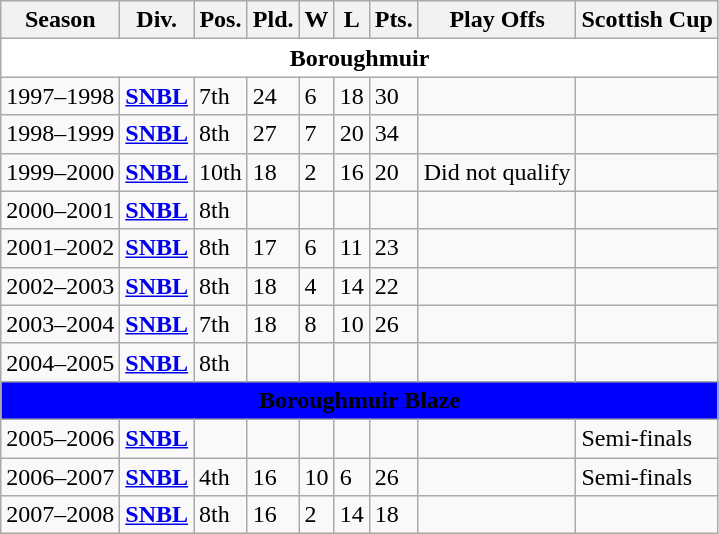<table class="wikitable mw-collapsible mw-collapsed">
<tr bgcolor="#efefef">
<th>Season</th>
<th>Div.</th>
<th>Pos.</th>
<th>Pld.</th>
<th>W</th>
<th>L</th>
<th>Pts.</th>
<th>Play Offs</th>
<th>Scottish Cup</th>
</tr>
<tr>
<td colspan="10" align=center bgcolor="#FFFFFF"><span><strong>Boroughmuir</strong></span></td>
</tr>
<tr>
<td>1997–1998</td>
<td><strong><a href='#'>SNBL</a></strong></td>
<td>7th</td>
<td>24</td>
<td>6</td>
<td>18</td>
<td>30</td>
<td></td>
<td></td>
</tr>
<tr>
<td>1998–1999</td>
<td><strong><a href='#'>SNBL</a></strong></td>
<td>8th</td>
<td>27</td>
<td>7</td>
<td>20</td>
<td>34</td>
<td></td>
<td></td>
</tr>
<tr>
<td>1999–2000</td>
<td><strong><a href='#'>SNBL</a></strong></td>
<td>10th</td>
<td>18</td>
<td>2</td>
<td>16</td>
<td>20</td>
<td>Did not qualify</td>
<td></td>
</tr>
<tr>
<td>2000–2001</td>
<td><strong><a href='#'>SNBL</a></strong></td>
<td>8th</td>
<td></td>
<td></td>
<td></td>
<td></td>
<td></td>
<td></td>
</tr>
<tr>
<td>2001–2002</td>
<td><strong><a href='#'>SNBL</a></strong></td>
<td>8th</td>
<td>17</td>
<td>6</td>
<td>11</td>
<td>23</td>
<td></td>
<td></td>
</tr>
<tr>
<td>2002–2003</td>
<td><strong><a href='#'>SNBL</a></strong></td>
<td>8th</td>
<td>18</td>
<td>4</td>
<td>14</td>
<td>22</td>
<td></td>
<td></td>
</tr>
<tr>
<td>2003–2004</td>
<td><strong><a href='#'>SNBL</a></strong></td>
<td>7th</td>
<td>18</td>
<td>8</td>
<td>10</td>
<td>26</td>
<td></td>
<td></td>
</tr>
<tr>
<td>2004–2005</td>
<td><strong><a href='#'>SNBL</a></strong></td>
<td>8th</td>
<td></td>
<td></td>
<td></td>
<td></td>
<td></td>
<td></td>
</tr>
<tr>
<td colspan="10" align=center bgcolor="blue"><span><strong>Boroughmuir Blaze</strong></span></td>
</tr>
<tr>
<td>2005–2006</td>
<td><strong><a href='#'>SNBL</a></strong></td>
<td></td>
<td></td>
<td></td>
<td></td>
<td></td>
<td></td>
<td>Semi-finals</td>
</tr>
<tr>
<td>2006–2007</td>
<td><strong><a href='#'>SNBL</a></strong></td>
<td>4th</td>
<td>16</td>
<td>10</td>
<td>6</td>
<td>26</td>
<td></td>
<td>Semi-finals</td>
</tr>
<tr>
<td>2007–2008</td>
<td><strong><a href='#'>SNBL</a></strong></td>
<td>8th</td>
<td>16</td>
<td>2</td>
<td>14</td>
<td>18</td>
<td></td>
<td></td>
</tr>
</table>
